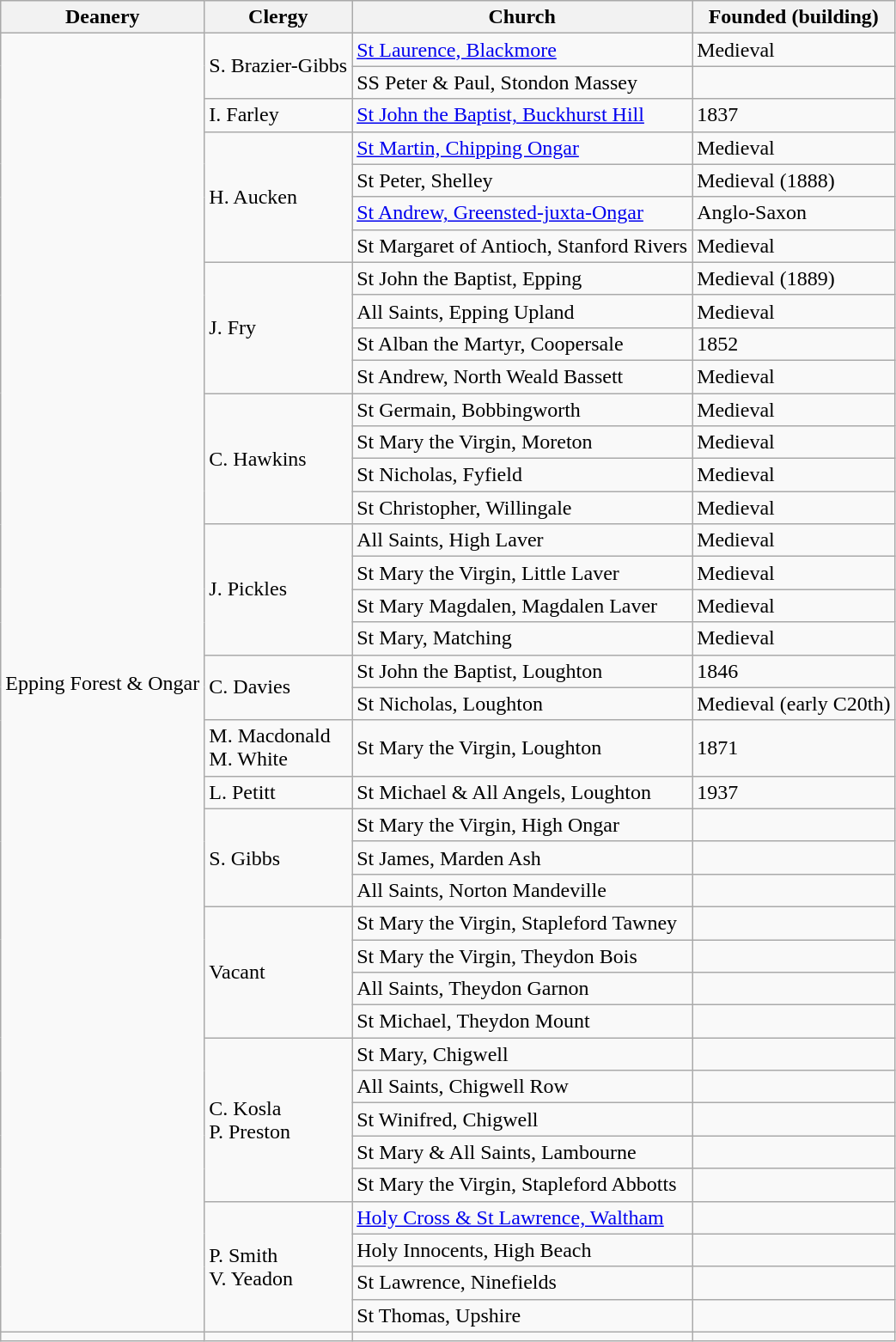<table class="wikitable">
<tr>
<th>Deanery</th>
<th>Clergy</th>
<th>Church</th>
<th>Founded (building)</th>
</tr>
<tr>
<td rowspan="39">Epping Forest & Ongar</td>
<td rowspan="2">S. Brazier-Gibbs</td>
<td><a href='#'>St Laurence, Blackmore</a></td>
<td>Medieval</td>
</tr>
<tr>
<td>SS Peter & Paul, Stondon Massey</td>
<td></td>
</tr>
<tr>
<td>I. Farley</td>
<td><a href='#'>St John the Baptist, Buckhurst Hill</a></td>
<td>1837</td>
</tr>
<tr>
<td rowspan="4">H. Aucken</td>
<td><a href='#'>St Martin, Chipping Ongar</a></td>
<td>Medieval</td>
</tr>
<tr>
<td>St Peter, Shelley</td>
<td>Medieval (1888)</td>
</tr>
<tr>
<td><a href='#'>St Andrew, Greensted-juxta-Ongar</a></td>
<td>Anglo-Saxon</td>
</tr>
<tr>
<td>St Margaret of Antioch, Stanford Rivers</td>
<td>Medieval</td>
</tr>
<tr>
<td rowspan="4">J. Fry</td>
<td>St John the Baptist, Epping</td>
<td>Medieval (1889)</td>
</tr>
<tr>
<td>All Saints, Epping Upland</td>
<td>Medieval</td>
</tr>
<tr>
<td>St Alban the Martyr, Coopersale</td>
<td>1852</td>
</tr>
<tr>
<td>St Andrew, North Weald Bassett</td>
<td>Medieval</td>
</tr>
<tr>
<td rowspan="4">C. Hawkins</td>
<td>St Germain, Bobbingworth</td>
<td>Medieval</td>
</tr>
<tr>
<td>St Mary the Virgin, Moreton</td>
<td>Medieval</td>
</tr>
<tr>
<td>St Nicholas, Fyfield</td>
<td>Medieval</td>
</tr>
<tr>
<td>St Christopher, Willingale</td>
<td>Medieval</td>
</tr>
<tr>
<td rowspan="4">J. Pickles</td>
<td>All Saints, High Laver</td>
<td>Medieval</td>
</tr>
<tr>
<td>St Mary the Virgin, Little Laver</td>
<td>Medieval</td>
</tr>
<tr>
<td>St Mary Magdalen, Magdalen Laver</td>
<td>Medieval</td>
</tr>
<tr>
<td>St Mary, Matching</td>
<td>Medieval</td>
</tr>
<tr>
<td rowspan="2">C. Davies</td>
<td>St John the Baptist, Loughton</td>
<td>1846</td>
</tr>
<tr>
<td>St Nicholas, Loughton</td>
<td>Medieval (early C20th)</td>
</tr>
<tr>
<td>M. Macdonald<br>M. White</td>
<td>St Mary the Virgin, Loughton</td>
<td>1871</td>
</tr>
<tr>
<td>L. Petitt</td>
<td>St Michael & All Angels, Loughton</td>
<td>1937</td>
</tr>
<tr>
<td rowspan="3">S. Gibbs</td>
<td>St Mary the Virgin, High Ongar</td>
<td></td>
</tr>
<tr>
<td>St James, Marden Ash</td>
<td></td>
</tr>
<tr>
<td>All Saints, Norton Mandeville</td>
<td></td>
</tr>
<tr>
<td rowspan="4">Vacant</td>
<td>St Mary the Virgin, Stapleford Tawney</td>
<td></td>
</tr>
<tr>
<td>St Mary the Virgin, Theydon Bois</td>
<td></td>
</tr>
<tr>
<td>All Saints, Theydon Garnon</td>
<td></td>
</tr>
<tr>
<td>St Michael, Theydon Mount</td>
<td></td>
</tr>
<tr>
<td rowspan="5">C. Kosla<br>P. Preston</td>
<td>St Mary, Chigwell</td>
<td></td>
</tr>
<tr>
<td>All Saints, Chigwell Row</td>
<td></td>
</tr>
<tr>
<td>St Winifred, Chigwell</td>
<td></td>
</tr>
<tr>
<td>St Mary & All Saints, Lambourne</td>
<td></td>
</tr>
<tr>
<td>St Mary the Virgin, Stapleford Abbotts</td>
<td></td>
</tr>
<tr>
<td rowspan="4">P. Smith<br>V. Yeadon</td>
<td><a href='#'>Holy Cross & St Lawrence, Waltham</a></td>
<td></td>
</tr>
<tr>
<td>Holy Innocents, High Beach</td>
<td></td>
</tr>
<tr>
<td>St Lawrence, Ninefields</td>
<td></td>
</tr>
<tr>
<td>St Thomas, Upshire</td>
<td></td>
</tr>
<tr>
<td></td>
<td></td>
<td></td>
<td></td>
</tr>
</table>
